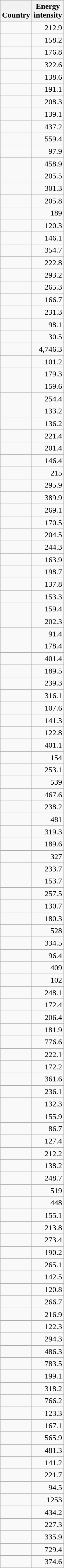<table class="wikitable sortable static-row-numbers" style="text-align:right;">
<tr class="static-row-header" style="text-align:center;vertical-align:bottom;">
<th>Country</th>
<th>Energy<br>intensity</th>
</tr>
<tr>
<td style=text-align:left></td>
<td>212.9</td>
</tr>
<tr>
<td></td>
<td>158.2</td>
</tr>
<tr>
<td></td>
<td>176.8</td>
</tr>
<tr>
<td></td>
<td>322.6</td>
</tr>
<tr>
<td></td>
<td>138.6</td>
</tr>
<tr>
<td></td>
<td>191.1</td>
</tr>
<tr>
<td></td>
<td>208.3</td>
</tr>
<tr>
<td></td>
<td>139.1</td>
</tr>
<tr>
<td></td>
<td>437.2</td>
</tr>
<tr>
<td></td>
<td>559.4</td>
</tr>
<tr>
<td></td>
<td>97.9</td>
</tr>
<tr>
<td></td>
<td>458.9</td>
</tr>
<tr>
<td></td>
<td>205.5</td>
</tr>
<tr>
<td></td>
<td>301.3</td>
</tr>
<tr>
<td></td>
<td>205.8</td>
</tr>
<tr>
<td></td>
<td>189</td>
</tr>
<tr>
<td></td>
<td>120.3</td>
</tr>
<tr>
<td></td>
<td>146.1</td>
</tr>
<tr>
<td></td>
<td>354.7</td>
</tr>
<tr>
<td></td>
<td>222.8</td>
</tr>
<tr>
<td></td>
<td>293.2</td>
</tr>
<tr>
<td></td>
<td>265.3</td>
</tr>
<tr>
<td></td>
<td>166.7</td>
</tr>
<tr>
<td></td>
<td>231.3</td>
</tr>
<tr>
<td></td>
<td>98.1</td>
</tr>
<tr>
<td></td>
<td>30.5</td>
</tr>
<tr>
<td></td>
<td>4,746.3</td>
</tr>
<tr>
<td></td>
<td>101.2</td>
</tr>
<tr>
<td></td>
<td>179.3</td>
</tr>
<tr>
<td></td>
<td>159.6</td>
</tr>
<tr>
<td></td>
<td>254.4</td>
</tr>
<tr>
<td></td>
<td>133.2</td>
</tr>
<tr>
<td></td>
<td>136.2</td>
</tr>
<tr>
<td></td>
<td>221.4</td>
</tr>
<tr>
<td></td>
<td>201.4</td>
</tr>
<tr>
<td></td>
<td>146.4</td>
</tr>
<tr>
<td></td>
<td>215</td>
</tr>
<tr>
<td></td>
<td>295.9</td>
</tr>
<tr>
<td></td>
<td>389.9</td>
</tr>
<tr>
<td></td>
<td>269.1</td>
</tr>
<tr>
<td></td>
<td>170.5</td>
</tr>
<tr>
<td></td>
<td>204.5</td>
</tr>
<tr>
<td></td>
<td>244.3</td>
</tr>
<tr>
<td></td>
<td>163.9</td>
</tr>
<tr>
<td></td>
<td>198.7</td>
</tr>
<tr>
<td></td>
<td>137.8</td>
</tr>
<tr>
<td></td>
<td>153.3</td>
</tr>
<tr>
<td></td>
<td>159.4</td>
</tr>
<tr>
<td></td>
<td>202.3</td>
</tr>
<tr>
<td></td>
<td>91.4</td>
</tr>
<tr>
<td></td>
<td>178.4</td>
</tr>
<tr>
<td></td>
<td>401.4</td>
</tr>
<tr>
<td></td>
<td>189.5</td>
</tr>
<tr>
<td></td>
<td>239.3</td>
</tr>
<tr>
<td></td>
<td>316.1</td>
</tr>
<tr>
<td></td>
<td>107.6</td>
</tr>
<tr>
<td></td>
<td>141.3</td>
</tr>
<tr>
<td></td>
<td>122.8</td>
</tr>
<tr>
<td></td>
<td>401.1</td>
</tr>
<tr>
<td></td>
<td>154</td>
</tr>
<tr>
<td></td>
<td>253.1</td>
</tr>
<tr>
<td></td>
<td>539</td>
</tr>
<tr>
<td></td>
<td>467.6</td>
</tr>
<tr>
<td></td>
<td>238.2</td>
</tr>
<tr>
<td></td>
<td>481</td>
</tr>
<tr>
<td></td>
<td>319.3</td>
</tr>
<tr>
<td></td>
<td>189.6</td>
</tr>
<tr>
<td></td>
<td>327</td>
</tr>
<tr>
<td></td>
<td>233.7</td>
</tr>
<tr>
<td></td>
<td>153.7</td>
</tr>
<tr>
<td></td>
<td>257.5</td>
</tr>
<tr>
<td></td>
<td>130.7</td>
</tr>
<tr>
<td></td>
<td>180.3</td>
</tr>
<tr>
<td></td>
<td>528</td>
</tr>
<tr>
<td></td>
<td>334.5</td>
</tr>
<tr>
<td></td>
<td>96.4</td>
</tr>
<tr>
<td></td>
<td>409</td>
</tr>
<tr>
<td></td>
<td>102</td>
</tr>
<tr>
<td></td>
<td>248.1</td>
</tr>
<tr>
<td></td>
<td>172.4</td>
</tr>
<tr>
<td></td>
<td>206.4</td>
</tr>
<tr>
<td></td>
<td>181.9</td>
</tr>
<tr>
<td></td>
<td>776.6</td>
</tr>
<tr>
<td></td>
<td>222.1</td>
</tr>
<tr>
<td></td>
<td>172.2</td>
</tr>
<tr>
<td></td>
<td>361.6</td>
</tr>
<tr>
<td></td>
<td>236.1</td>
</tr>
<tr>
<td></td>
<td>132.3</td>
</tr>
<tr>
<td></td>
<td>155.9</td>
</tr>
<tr>
<td></td>
<td>86.7</td>
</tr>
<tr>
<td></td>
<td>127.4</td>
</tr>
<tr>
<td></td>
<td>212.2</td>
</tr>
<tr>
<td></td>
<td>138.2</td>
</tr>
<tr>
<td></td>
<td>248.7</td>
</tr>
<tr>
<td></td>
<td>519</td>
</tr>
<tr>
<td></td>
<td>448</td>
</tr>
<tr>
<td></td>
<td>155.1</td>
</tr>
<tr>
<td></td>
<td>213.8</td>
</tr>
<tr>
<td></td>
<td>273.4</td>
</tr>
<tr>
<td></td>
<td>190.2</td>
</tr>
<tr>
<td></td>
<td>265.1</td>
</tr>
<tr>
<td></td>
<td>142.5</td>
</tr>
<tr>
<td></td>
<td>120.8</td>
</tr>
<tr>
<td></td>
<td>266.7</td>
</tr>
<tr>
<td></td>
<td>216.9</td>
</tr>
<tr>
<td></td>
<td>122.3</td>
</tr>
<tr>
<td></td>
<td>294.3</td>
</tr>
<tr>
<td></td>
<td>486.3</td>
</tr>
<tr>
<td></td>
<td>783.5</td>
</tr>
<tr>
<td></td>
<td>199.1</td>
</tr>
<tr>
<td></td>
<td>318.2</td>
</tr>
<tr>
<td></td>
<td>766.2</td>
</tr>
<tr>
<td></td>
<td>123.3</td>
</tr>
<tr>
<td></td>
<td>167.1</td>
</tr>
<tr>
<td></td>
<td>565.9</td>
</tr>
<tr>
<td></td>
<td>481.3</td>
</tr>
<tr>
<td></td>
<td>141.2</td>
</tr>
<tr>
<td></td>
<td>221.7</td>
</tr>
<tr>
<td></td>
<td>94.5</td>
</tr>
<tr>
<td></td>
<td>1253</td>
</tr>
<tr>
<td></td>
<td>434.2</td>
</tr>
<tr>
<td></td>
<td>227.3</td>
</tr>
<tr>
<td></td>
<td>335.9</td>
</tr>
<tr>
<td></td>
<td>729.4</td>
</tr>
<tr>
<td></td>
<td>374.6</td>
</tr>
</table>
